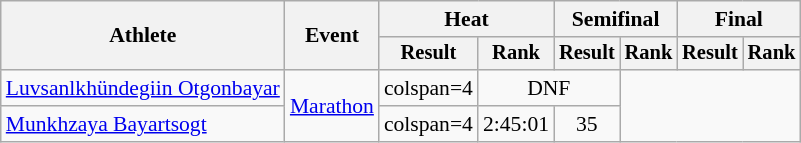<table class="wikitable" style="font-size:90%">
<tr>
<th rowspan="2">Athlete</th>
<th rowspan="2">Event</th>
<th colspan="2">Heat</th>
<th colspan="2">Semifinal</th>
<th colspan="2">Final</th>
</tr>
<tr style="font-size:95%">
<th>Result</th>
<th>Rank</th>
<th>Result</th>
<th>Rank</th>
<th>Result</th>
<th>Rank</th>
</tr>
<tr style=text-align:center>
<td style=text-align:left><a href='#'>Luvsanlkhündegiin Otgonbayar</a></td>
<td style=text-align:left rowspan=2><a href='#'>Marathon</a></td>
<td>colspan=4 </td>
<td colspan=2>DNF</td>
</tr>
<tr style=text-align:center>
<td style=text-align:left><a href='#'>Munkhzaya Bayartsogt</a></td>
<td>colspan=4 </td>
<td>2:45:01</td>
<td>35</td>
</tr>
</table>
